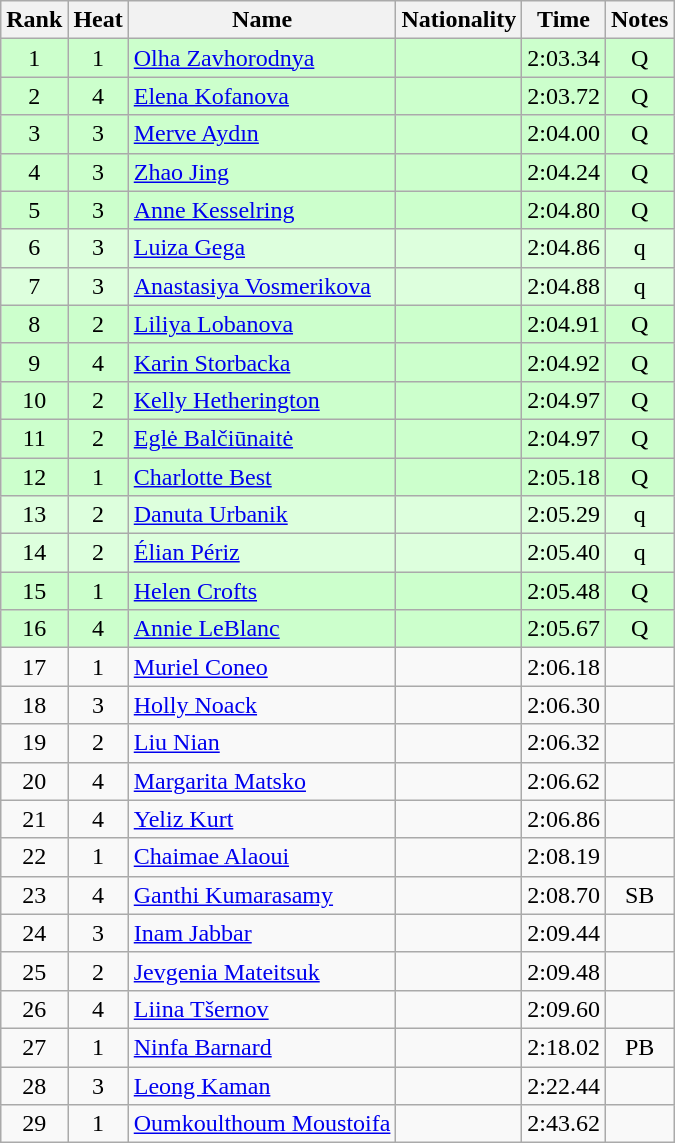<table class="wikitable sortable" style="text-align:center">
<tr>
<th>Rank</th>
<th>Heat</th>
<th>Name</th>
<th>Nationality</th>
<th>Time</th>
<th>Notes</th>
</tr>
<tr bgcolor=ccffcc>
<td>1</td>
<td>1</td>
<td align=left><a href='#'>Olha Zavhorodnya</a></td>
<td align=left></td>
<td>2:03.34</td>
<td>Q</td>
</tr>
<tr bgcolor=ccffcc>
<td>2</td>
<td>4</td>
<td align=left><a href='#'>Elena Kofanova</a></td>
<td align=left></td>
<td>2:03.72</td>
<td>Q</td>
</tr>
<tr bgcolor=ccffcc>
<td>3</td>
<td>3</td>
<td align=left><a href='#'>Merve Aydın</a></td>
<td align=left></td>
<td>2:04.00</td>
<td>Q</td>
</tr>
<tr bgcolor=ccffcc>
<td>4</td>
<td>3</td>
<td align=left><a href='#'>Zhao Jing</a></td>
<td align=left></td>
<td>2:04.24</td>
<td>Q</td>
</tr>
<tr bgcolor=ccffcc>
<td>5</td>
<td>3</td>
<td align=left><a href='#'>Anne Kesselring</a></td>
<td align=left></td>
<td>2:04.80</td>
<td>Q</td>
</tr>
<tr bgcolor=ddffdd>
<td>6</td>
<td>3</td>
<td align=left><a href='#'>Luiza Gega</a></td>
<td align=left></td>
<td>2:04.86</td>
<td>q</td>
</tr>
<tr bgcolor=ddffdd>
<td>7</td>
<td>3</td>
<td align=left><a href='#'>Anastasiya Vosmerikova</a></td>
<td align=left></td>
<td>2:04.88</td>
<td>q</td>
</tr>
<tr bgcolor=ccffcc>
<td>8</td>
<td>2</td>
<td align=left><a href='#'>Liliya Lobanova</a></td>
<td align=left></td>
<td>2:04.91</td>
<td>Q</td>
</tr>
<tr bgcolor=ccffcc>
<td>9</td>
<td>4</td>
<td align=left><a href='#'>Karin Storbacka</a></td>
<td align=left></td>
<td>2:04.92</td>
<td>Q</td>
</tr>
<tr bgcolor=ccffcc>
<td>10</td>
<td>2</td>
<td align=left><a href='#'>Kelly Hetherington</a></td>
<td align=left></td>
<td>2:04.97</td>
<td>Q</td>
</tr>
<tr bgcolor=ccffcc>
<td>11</td>
<td>2</td>
<td align=left><a href='#'>Eglė Balčiūnaitė</a></td>
<td align=left></td>
<td>2:04.97</td>
<td>Q</td>
</tr>
<tr bgcolor=ccffcc>
<td>12</td>
<td>1</td>
<td align=left><a href='#'>Charlotte Best</a></td>
<td align=left></td>
<td>2:05.18</td>
<td>Q</td>
</tr>
<tr bgcolor=ddffdd>
<td>13</td>
<td>2</td>
<td align=left><a href='#'>Danuta Urbanik</a></td>
<td align=left></td>
<td>2:05.29</td>
<td>q</td>
</tr>
<tr bgcolor=ddffdd>
<td>14</td>
<td>2</td>
<td align=left><a href='#'>Élian Périz</a></td>
<td align=left></td>
<td>2:05.40</td>
<td>q</td>
</tr>
<tr bgcolor=ccffcc>
<td>15</td>
<td>1</td>
<td align=left><a href='#'>Helen Crofts</a></td>
<td align=left></td>
<td>2:05.48</td>
<td>Q</td>
</tr>
<tr bgcolor=ccffcc>
<td>16</td>
<td>4</td>
<td align=left><a href='#'>Annie LeBlanc</a></td>
<td align=left></td>
<td>2:05.67</td>
<td>Q</td>
</tr>
<tr>
<td>17</td>
<td>1</td>
<td align=left><a href='#'>Muriel Coneo</a></td>
<td align=left></td>
<td>2:06.18</td>
<td></td>
</tr>
<tr>
<td>18</td>
<td>3</td>
<td align=left><a href='#'>Holly Noack</a></td>
<td align=left></td>
<td>2:06.30</td>
<td></td>
</tr>
<tr>
<td>19</td>
<td>2</td>
<td align=left><a href='#'>Liu Nian</a></td>
<td align=left></td>
<td>2:06.32</td>
<td></td>
</tr>
<tr>
<td>20</td>
<td>4</td>
<td align=left><a href='#'>Margarita Matsko</a></td>
<td align=left></td>
<td>2:06.62</td>
<td></td>
</tr>
<tr>
<td>21</td>
<td>4</td>
<td align=left><a href='#'>Yeliz Kurt</a></td>
<td align=left></td>
<td>2:06.86</td>
<td></td>
</tr>
<tr>
<td>22</td>
<td>1</td>
<td align=left><a href='#'>Chaimae Alaoui</a></td>
<td align=left></td>
<td>2:08.19</td>
<td></td>
</tr>
<tr>
<td>23</td>
<td>4</td>
<td align=left><a href='#'>Ganthi Kumarasamy</a></td>
<td align=left></td>
<td>2:08.70</td>
<td>SB</td>
</tr>
<tr>
<td>24</td>
<td>3</td>
<td align=left><a href='#'>Inam Jabbar</a></td>
<td align=left></td>
<td>2:09.44</td>
<td></td>
</tr>
<tr>
<td>25</td>
<td>2</td>
<td align=left><a href='#'>Jevgenia Mateitsuk</a></td>
<td align=left></td>
<td>2:09.48</td>
<td></td>
</tr>
<tr>
<td>26</td>
<td>4</td>
<td align=left><a href='#'>Liina Tšernov</a></td>
<td align=left></td>
<td>2:09.60</td>
<td></td>
</tr>
<tr>
<td>27</td>
<td>1</td>
<td align=left><a href='#'>Ninfa Barnard</a></td>
<td align=left></td>
<td>2:18.02</td>
<td>PB</td>
</tr>
<tr>
<td>28</td>
<td>3</td>
<td align=left><a href='#'>Leong Kaman</a></td>
<td align=left></td>
<td>2:22.44</td>
<td></td>
</tr>
<tr>
<td>29</td>
<td>1</td>
<td align=left><a href='#'>Oumkoulthoum Moustoifa</a></td>
<td align=left></td>
<td>2:43.62</td>
<td></td>
</tr>
</table>
